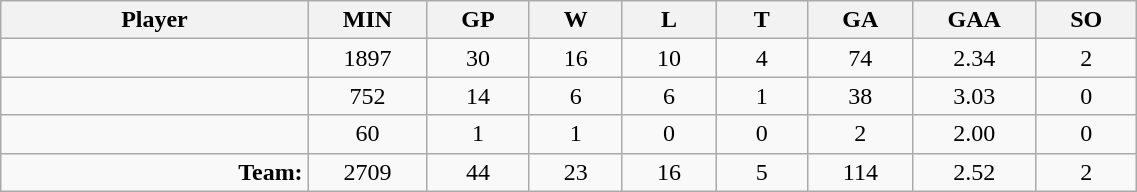<table class="wikitable sortable" width="60%">
<tr>
<th bgcolor="#DDDDFF" width="10%">Player</th>
<th width="3%" bgcolor="#DDDDFF" title="Minutes played">MIN</th>
<th width="3%" bgcolor="#DDDDFF" title="Games played in">GP</th>
<th width="3%" bgcolor="#DDDDFF" title="Games played in">W</th>
<th width="3%" bgcolor="#DDDDFF"title="Games played in">L</th>
<th width="3%" bgcolor="#DDDDFF" title="Ties">T</th>
<th width="3%" bgcolor="#DDDDFF" title="Goals against">GA</th>
<th width="3%" bgcolor="#DDDDFF" title="Goals against average">GAA</th>
<th width="3%" bgcolor="#DDDDFF"title="Shut-outs">SO</th>
</tr>
<tr align="center">
<td align="right"></td>
<td>1897</td>
<td>30</td>
<td>16</td>
<td>10</td>
<td>4</td>
<td>74</td>
<td>2.34</td>
<td>2</td>
</tr>
<tr align="center">
<td align="right"></td>
<td>752</td>
<td>14</td>
<td>6</td>
<td>6</td>
<td>1</td>
<td>38</td>
<td>3.03</td>
<td>0</td>
</tr>
<tr align="center">
<td align="right"></td>
<td>60</td>
<td>1</td>
<td>1</td>
<td>0</td>
<td>0</td>
<td>2</td>
<td>2.00</td>
<td>0</td>
</tr>
<tr align="center">
<td align="right"><strong>Team:</strong></td>
<td>2709</td>
<td>44</td>
<td>23</td>
<td>16</td>
<td>5</td>
<td>114</td>
<td>2.52</td>
<td>2</td>
</tr>
</table>
